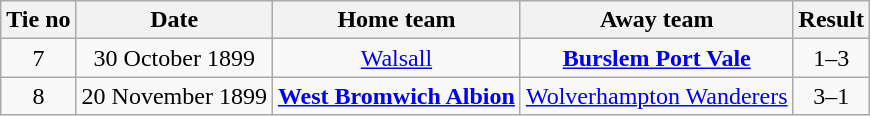<table class="wikitable" style="text-align: center">
<tr>
<th>Tie no</th>
<th>Date</th>
<th>Home team</th>
<th>Away team</th>
<th>Result</th>
</tr>
<tr>
<td>7</td>
<td>30 October 1899</td>
<td><a href='#'>Walsall</a></td>
<td><strong><a href='#'>Burslem Port Vale</a></strong></td>
<td>1–3</td>
</tr>
<tr>
<td>8</td>
<td>20 November 1899</td>
<td><strong><a href='#'>West Bromwich Albion</a></strong></td>
<td><a href='#'>Wolverhampton Wanderers</a></td>
<td>3–1</td>
</tr>
</table>
